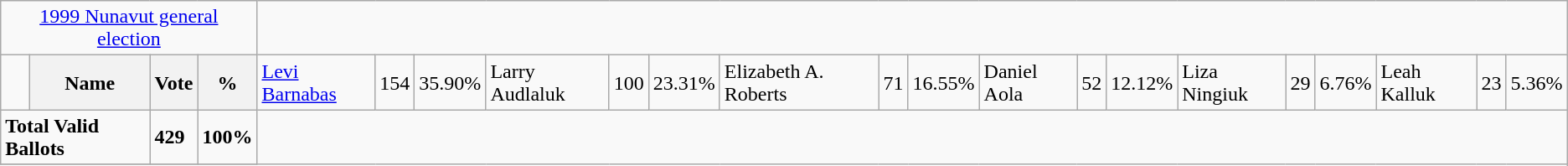<table class="wikitable">
<tr>
<td colspan=4 align=center><a href='#'>1999 Nunavut general election</a></td>
</tr>
<tr>
<td> </td>
<th><strong>Name </strong></th>
<th><strong>Vote</strong></th>
<th><strong>%</strong><br></th>
<td><a href='#'>Levi Barnabas</a></td>
<td>154</td>
<td>35.90%<br></td>
<td>Larry Audlaluk</td>
<td>100</td>
<td>23.31%<br></td>
<td>Elizabeth A. Roberts</td>
<td>71</td>
<td>16.55%<br></td>
<td>Daniel Aola</td>
<td>52</td>
<td>12.12%<br></td>
<td>Liza Ningiuk</td>
<td>29</td>
<td>6.76%<br></td>
<td>Leah Kalluk</td>
<td>23</td>
<td>5.36%</td>
</tr>
<tr>
<td colspan=2><strong>Total Valid Ballots</strong></td>
<td><strong>429</strong></td>
<td><strong>100%</strong></td>
</tr>
<tr>
</tr>
</table>
